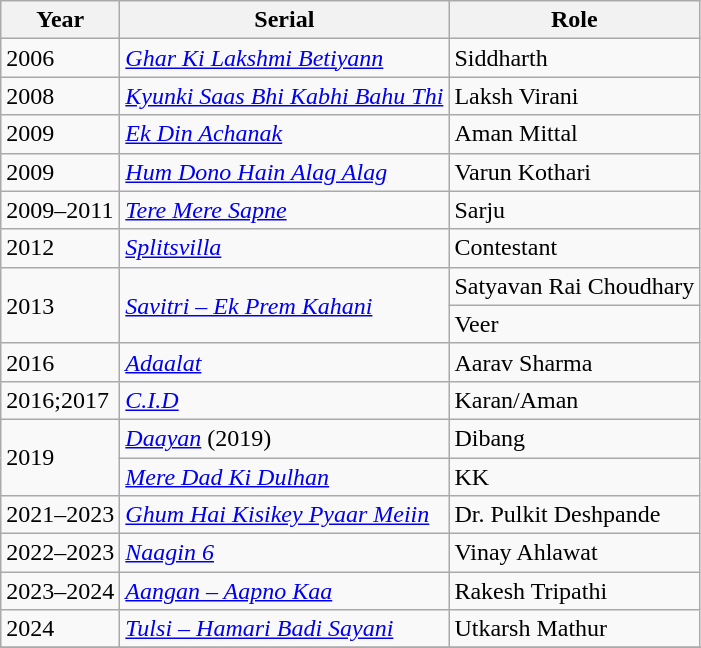<table class="wikitable sortable">
<tr>
<th>Year</th>
<th>Serial</th>
<th>Role</th>
</tr>
<tr>
<td>2006</td>
<td><em><a href='#'>Ghar Ki Lakshmi Betiyann</a></em></td>
<td>Siddharth</td>
</tr>
<tr>
<td>2008</td>
<td><em><a href='#'>Kyunki Saas Bhi Kabhi Bahu Thi</a></em></td>
<td>Laksh Virani</td>
</tr>
<tr>
<td>2009</td>
<td><em><a href='#'>Ek Din Achanak</a></em></td>
<td>Aman Mittal</td>
</tr>
<tr>
<td>2009</td>
<td><em><a href='#'>Hum Dono Hain Alag Alag</a></em></td>
<td>Varun Kothari</td>
</tr>
<tr>
<td>2009–2011</td>
<td><em><a href='#'>Tere Mere Sapne</a></em></td>
<td>Sarju</td>
</tr>
<tr>
<td>2012</td>
<td><em><a href='#'>Splitsvilla</a></em></td>
<td>Contestant</td>
</tr>
<tr>
<td rowspan = "2">2013</td>
<td rowspan = "2"><em><a href='#'>Savitri – Ek Prem Kahani</a></em></td>
<td>Satyavan Rai Choudhary</td>
</tr>
<tr>
<td>Veer</td>
</tr>
<tr>
<td>2016</td>
<td><em><a href='#'>Adaalat</a></em></td>
<td>Aarav Sharma</td>
</tr>
<tr>
<td>2016;2017</td>
<td><em><a href='#'>C.I.D</a></em></td>
<td>Karan/Aman</td>
</tr>
<tr>
<td rowspan=2>2019</td>
<td><em><a href='#'>Daayan</a></em> (2019)</td>
<td>Dibang</td>
</tr>
<tr>
<td><em><a href='#'>Mere Dad Ki Dulhan</a></em></td>
<td>KK</td>
</tr>
<tr>
<td>2021–2023</td>
<td><em><a href='#'>Ghum Hai Kisikey Pyaar Meiin</a></em></td>
<td>Dr. Pulkit Deshpande</td>
</tr>
<tr>
<td>2022–2023</td>
<td><em><a href='#'>Naagin 6</a></em></td>
<td>Vinay Ahlawat</td>
</tr>
<tr>
<td>2023–2024</td>
<td><em><a href='#'>Aangan – Aapno Kaa</a></em></td>
<td>Rakesh Tripathi</td>
</tr>
<tr>
<td>2024</td>
<td><em><a href='#'>Tulsi – Hamari Badi Sayani</a></em></td>
<td>Utkarsh Mathur</td>
</tr>
<tr>
</tr>
</table>
